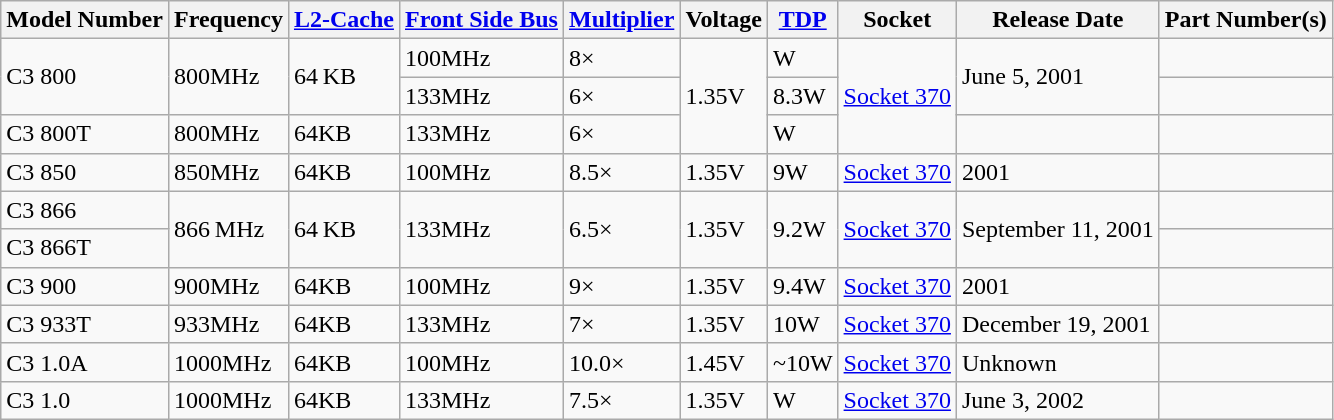<table class="wikitable">
<tr>
<th>Model Number</th>
<th>Frequency</th>
<th><a href='#'>L2-Cache</a></th>
<th><a href='#'>Front Side Bus</a></th>
<th><a href='#'>Multiplier</a></th>
<th>Voltage</th>
<th><a href='#'>TDP</a></th>
<th>Socket</th>
<th>Release Date</th>
<th>Part Number(s)</th>
</tr>
<tr>
<td rowspan=2>C3 800</td>
<td rowspan=2>800MHz</td>
<td rowspan=2>64 KB</td>
<td>100MHz</td>
<td>8×</td>
<td rowspan=3>1.35V</td>
<td>W</td>
<td rowspan=3><a href='#'>Socket 370</a></td>
<td rowspan=2>June 5, 2001</td>
<td></td>
</tr>
<tr>
<td>133MHz</td>
<td>6×</td>
<td>8.3W</td>
<td></td>
</tr>
<tr>
<td>C3 800T</td>
<td>800MHz</td>
<td>64KB</td>
<td>133MHz</td>
<td>6×</td>
<td>W</td>
<td></td>
<td></td>
</tr>
<tr>
<td>C3 850</td>
<td>850MHz</td>
<td>64KB</td>
<td>100MHz</td>
<td>8.5×</td>
<td>1.35V</td>
<td>9W</td>
<td><a href='#'>Socket 370</a></td>
<td>2001</td>
<td></td>
</tr>
<tr>
<td>C3 866</td>
<td rowspan=2>866 MHz</td>
<td rowspan=2>64 KB</td>
<td rowspan=2>133MHz</td>
<td rowspan=2>6.5×</td>
<td rowspan=2>1.35V</td>
<td rowspan=2>9.2W</td>
<td rowspan=2><a href='#'>Socket 370</a></td>
<td rowspan=2>September 11, 2001</td>
<td></td>
</tr>
<tr>
<td>C3 866T</td>
<td></td>
</tr>
<tr>
<td>C3 900</td>
<td>900MHz</td>
<td>64KB</td>
<td>100MHz</td>
<td>9×</td>
<td>1.35V</td>
<td>9.4W</td>
<td><a href='#'>Socket 370</a></td>
<td>2001</td>
<td></td>
</tr>
<tr>
<td>C3 933T</td>
<td>933MHz</td>
<td>64KB</td>
<td>133MHz</td>
<td>7×</td>
<td>1.35V</td>
<td>10W</td>
<td><a href='#'>Socket 370</a></td>
<td>December 19, 2001</td>
<td></td>
</tr>
<tr>
<td>C3 1.0A</td>
<td>1000MHz</td>
<td>64KB</td>
<td>100MHz</td>
<td>10.0×</td>
<td>1.45V</td>
<td>~10W</td>
<td><a href='#'>Socket 370</a></td>
<td>Unknown</td>
<td></td>
</tr>
<tr>
<td>C3 1.0</td>
<td>1000MHz</td>
<td>64KB</td>
<td>133MHz</td>
<td>7.5×</td>
<td>1.35V</td>
<td>W</td>
<td><a href='#'>Socket 370</a></td>
<td>June 3, 2002</td>
<td></td>
</tr>
</table>
